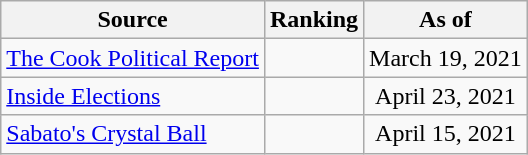<table class="wikitable" style="text-align:center">
<tr>
<th>Source</th>
<th>Ranking</th>
<th>As of</th>
</tr>
<tr>
<td align=left><a href='#'>The Cook Political Report</a></td>
<td></td>
<td>March 19, 2021</td>
</tr>
<tr>
<td align=left><a href='#'>Inside Elections</a></td>
<td></td>
<td>April 23, 2021</td>
</tr>
<tr>
<td align=left><a href='#'>Sabato's Crystal Ball</a></td>
<td></td>
<td>April 15, 2021</td>
</tr>
</table>
